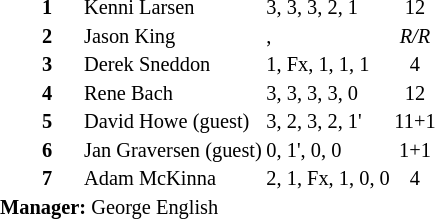<table style="font-size: 85%" cellspacing="1" cellpadding="1" align=left>
<tr>
<td colspan="4"></td>
</tr>
<tr>
<th width="25"></th>
<th width="25"></th>
</tr>
<tr>
<td></td>
<td><strong>1</strong></td>
<td>Kenni Larsen</td>
<td>3, 3, 3, 2, 1</td>
<td align=center>12</td>
</tr>
<tr>
<td></td>
<td><strong>2</strong></td>
<td>Jason King</td>
<td>,</td>
<td align=center><em>R/R</em></td>
</tr>
<tr>
<td></td>
<td><strong>3</strong></td>
<td>Derek Sneddon</td>
<td>1, Fx, 1, 1, 1</td>
<td align=center>4</td>
</tr>
<tr>
<td></td>
<td><strong>4</strong></td>
<td>Rene Bach</td>
<td>3, 3, 3, 3, 0</td>
<td align=center>12</td>
</tr>
<tr>
<td></td>
<td><strong>5</strong></td>
<td>David Howe (guest)</td>
<td>3, 2, 3, 2, 1'</td>
<td align=center>11+1</td>
</tr>
<tr>
<td></td>
<td><strong>6</strong></td>
<td>Jan Graversen (guest)</td>
<td>0, 1', 0, 0</td>
<td align=center>1+1</td>
</tr>
<tr>
<td></td>
<td><strong>7</strong></td>
<td>Adam McKinna</td>
<td>2, 1, Fx, 1, 0, 0</td>
<td align=center>4</td>
</tr>
<tr>
<td colspan=3><strong>Manager:</strong> George English</td>
</tr>
<tr>
<td colspan=4></td>
</tr>
</table>
